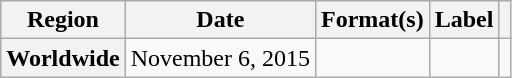<table class="wikitable plainrowheaders">
<tr>
<th scope="col">Region</th>
<th scope="col">Date</th>
<th scope="col">Format(s)</th>
<th scope="col">Label</th>
<th scope="col"></th>
</tr>
<tr>
<th scope="row">Worldwide</th>
<td>November 6, 2015</td>
<td></td>
<td></td>
<td></td>
</tr>
</table>
